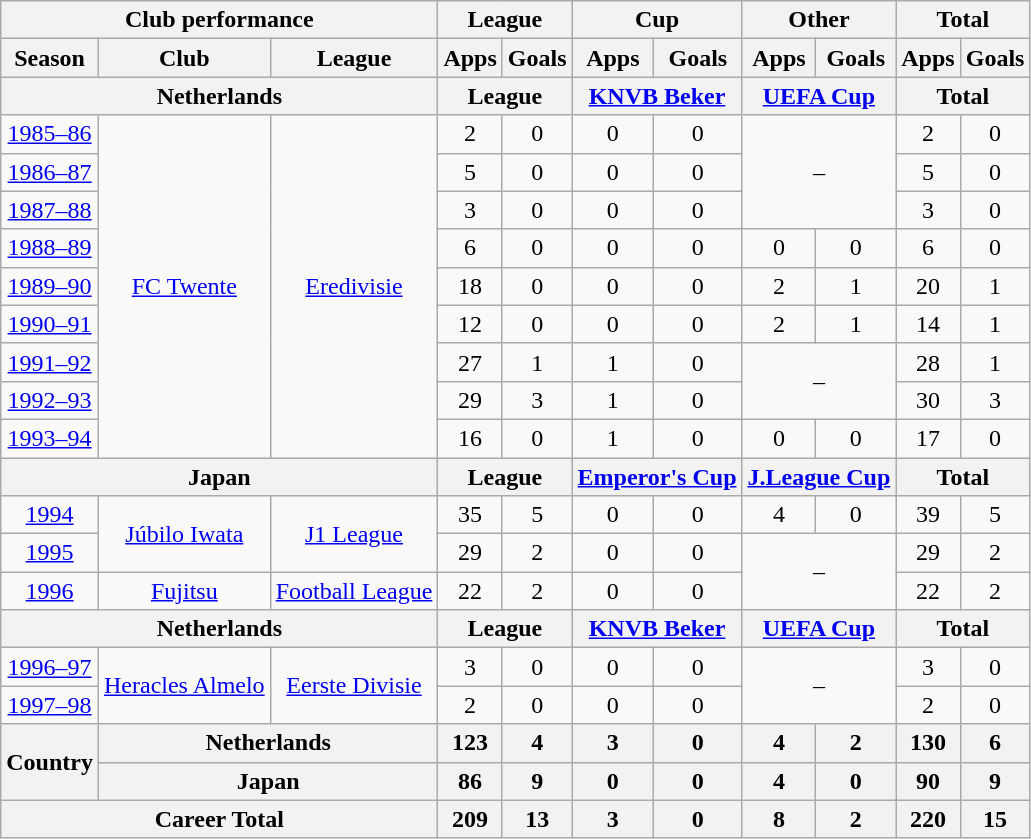<table class="wikitable" style="text-align:center;">
<tr>
<th colspan=3>Club performance</th>
<th colspan=2>League</th>
<th colspan=2>Cup</th>
<th colspan=2>Other</th>
<th colspan=2>Total</th>
</tr>
<tr>
<th>Season</th>
<th>Club</th>
<th>League</th>
<th>Apps</th>
<th>Goals</th>
<th>Apps</th>
<th>Goals</th>
<th>Apps</th>
<th>Goals</th>
<th>Apps</th>
<th>Goals</th>
</tr>
<tr>
<th colspan="3">Netherlands</th>
<th colspan="2">League</th>
<th colspan="2"><a href='#'>KNVB Beker</a></th>
<th colspan="2"><a href='#'>UEFA Cup</a></th>
<th colspan="2">Total</th>
</tr>
<tr>
<td><a href='#'>1985–86</a></td>
<td rowspan="9"><a href='#'>FC Twente</a></td>
<td rowspan="9"><a href='#'>Eredivisie</a></td>
<td>2</td>
<td>0</td>
<td>0</td>
<td>0</td>
<td colspan="2" rowspan="3">–</td>
<td>2</td>
<td>0</td>
</tr>
<tr>
<td><a href='#'>1986–87</a></td>
<td>5</td>
<td>0</td>
<td>0</td>
<td>0</td>
<td>5</td>
<td>0</td>
</tr>
<tr>
<td><a href='#'>1987–88</a></td>
<td>3</td>
<td>0</td>
<td>0</td>
<td>0</td>
<td>3</td>
<td>0</td>
</tr>
<tr>
<td><a href='#'>1988–89</a></td>
<td>6</td>
<td>0</td>
<td>0</td>
<td>0</td>
<td>0</td>
<td>0</td>
<td>6</td>
<td>0</td>
</tr>
<tr>
<td><a href='#'>1989–90</a></td>
<td>18</td>
<td>0</td>
<td>0</td>
<td>0</td>
<td>2</td>
<td>1</td>
<td>20</td>
<td>1</td>
</tr>
<tr>
<td><a href='#'>1990–91</a></td>
<td>12</td>
<td>0</td>
<td>0</td>
<td>0</td>
<td>2</td>
<td>1</td>
<td>14</td>
<td>1</td>
</tr>
<tr>
<td><a href='#'>1991–92</a></td>
<td>27</td>
<td>1</td>
<td>1</td>
<td>0</td>
<td colspan="2" rowspan="2">–</td>
<td>28</td>
<td>1</td>
</tr>
<tr>
<td><a href='#'>1992–93</a></td>
<td>29</td>
<td>3</td>
<td>1</td>
<td>0</td>
<td>30</td>
<td>3</td>
</tr>
<tr>
<td><a href='#'>1993–94</a></td>
<td>16</td>
<td>0</td>
<td>1</td>
<td>0</td>
<td>0</td>
<td>0</td>
<td>17</td>
<td>0</td>
</tr>
<tr>
<th colspan=3>Japan</th>
<th colspan=2>League</th>
<th colspan=2><a href='#'>Emperor's Cup</a></th>
<th colspan=2><a href='#'>J.League Cup</a></th>
<th colspan=2>Total</th>
</tr>
<tr>
<td><a href='#'>1994</a></td>
<td rowspan="2"><a href='#'>Júbilo Iwata</a></td>
<td rowspan="2"><a href='#'>J1 League</a></td>
<td>35</td>
<td>5</td>
<td>0</td>
<td>0</td>
<td>4</td>
<td>0</td>
<td>39</td>
<td>5</td>
</tr>
<tr>
<td><a href='#'>1995</a></td>
<td>29</td>
<td>2</td>
<td>0</td>
<td>0</td>
<td colspan="2" rowspan="2">–</td>
<td>29</td>
<td>2</td>
</tr>
<tr>
<td><a href='#'>1996</a></td>
<td><a href='#'>Fujitsu</a></td>
<td><a href='#'>Football League</a></td>
<td>22</td>
<td>2</td>
<td>0</td>
<td>0</td>
<td>22</td>
<td>2</td>
</tr>
<tr>
<th colspan="3">Netherlands</th>
<th colspan="2">League</th>
<th colspan="2"><a href='#'>KNVB Beker</a></th>
<th colspan="2"><a href='#'>UEFA Cup</a></th>
<th colspan="2">Total</th>
</tr>
<tr>
<td><a href='#'>1996–97</a></td>
<td rowspan="2"><a href='#'>Heracles Almelo</a></td>
<td rowspan="2"><a href='#'>Eerste Divisie</a></td>
<td>3</td>
<td>0</td>
<td>0</td>
<td>0</td>
<td colspan="2" rowspan="2">–</td>
<td>3</td>
<td>0</td>
</tr>
<tr>
<td><a href='#'>1997–98</a></td>
<td>2</td>
<td>0</td>
<td>0</td>
<td>0</td>
<td>2</td>
<td>0</td>
</tr>
<tr>
<th rowspan="2">Country</th>
<th colspan="2">Netherlands</th>
<th>123</th>
<th>4</th>
<th>3</th>
<th>0</th>
<th>4</th>
<th>2</th>
<th>130</th>
<th>6</th>
</tr>
<tr>
<th colspan="2">Japan</th>
<th>86</th>
<th>9</th>
<th>0</th>
<th>0</th>
<th>4</th>
<th>0</th>
<th>90</th>
<th>9</th>
</tr>
<tr>
<th colspan="3">Career Total</th>
<th>209</th>
<th>13</th>
<th>3</th>
<th>0</th>
<th>8</th>
<th>2</th>
<th>220</th>
<th>15</th>
</tr>
</table>
